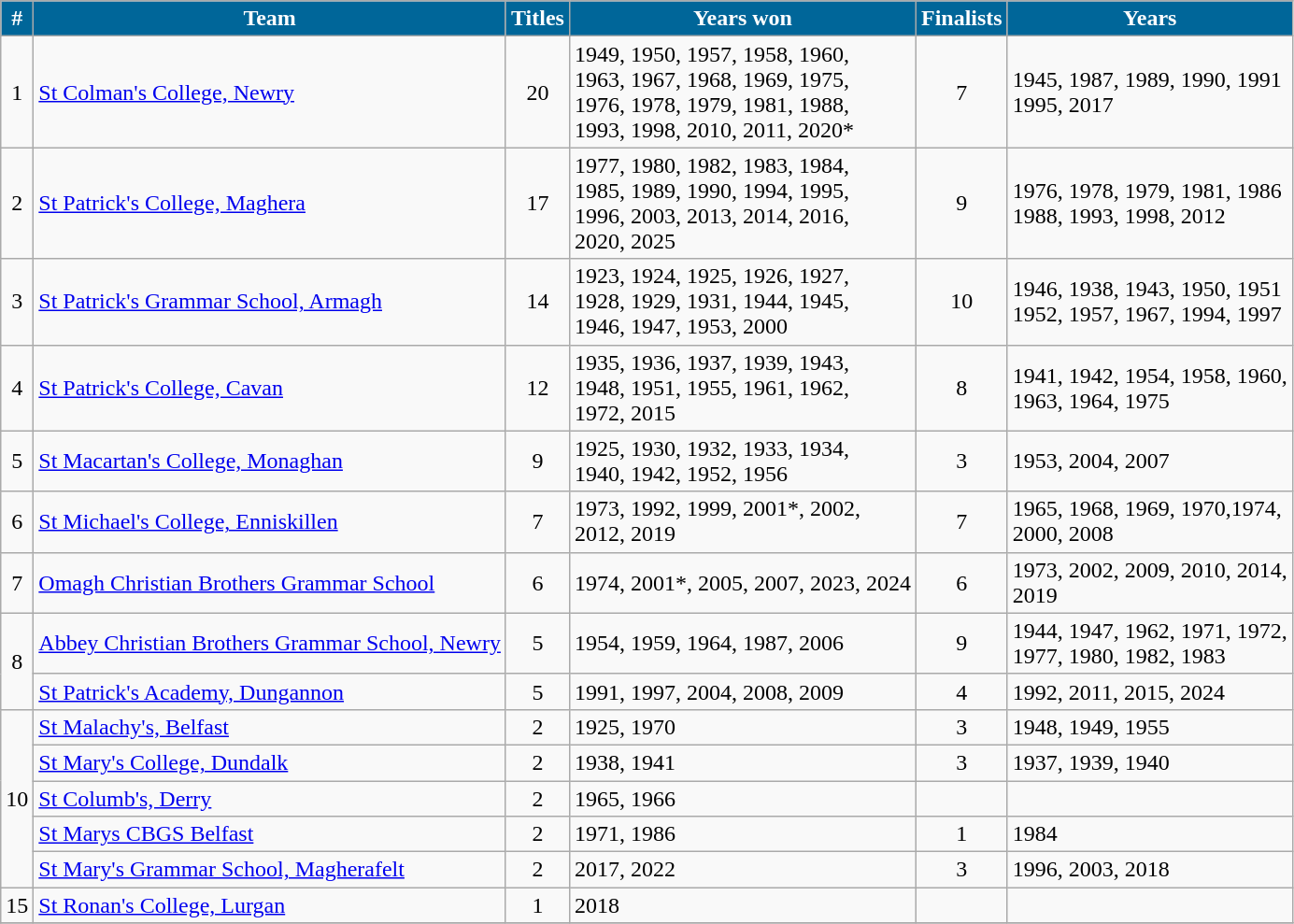<table class="wikitable">
<tr>
<th style="background:#069; color:white;">#</th>
<th style="background:#069; color:white;">Team</th>
<th style="background:#069; color:white;">Titles</th>
<th style="background:#069; color:white;">Years won</th>
<th style="background:#069; color:white;">Finalists</th>
<th style="background:#069; color:white;">Years</th>
</tr>
<tr>
<td align=center>1</td>
<td><a href='#'>St Colman's College, Newry</a></td>
<td align=center>20</td>
<td>1949, 1950, 1957, 1958, 1960,<br>1963, 1967, 1968, 1969, 1975,<br>1976, 1978, 1979, 1981, 1988,<br>1993, 1998, 2010, 2011, 2020*</td>
<td align=center>7</td>
<td>1945, 1987, 1989, 1990, 1991<br>1995, 2017</td>
</tr>
<tr>
<td align=center>2</td>
<td><a href='#'>St Patrick's College, Maghera</a></td>
<td align=center>17</td>
<td>1977, 1980, 1982, 1983, 1984,<br>1985, 1989, 1990, 1994, 1995,<br>1996, 2003, 2013, 2014, 2016,<br>2020, 2025</td>
<td align=center>9</td>
<td>1976, 1978, 1979, 1981, 1986<br>1988, 1993, 1998, 2012</td>
</tr>
<tr>
<td align=center>3</td>
<td><a href='#'>St Patrick's Grammar School, Armagh</a></td>
<td align=center>14</td>
<td>1923, 1924, 1925, 1926, 1927,<br>1928, 1929, 1931, 1944, 1945,<br>1946, 1947, 1953, 2000</td>
<td align=center>10</td>
<td>1946, 1938, 1943, 1950, 1951<br>1952, 1957, 1967, 1994, 1997</td>
</tr>
<tr>
<td align=center>4</td>
<td><a href='#'>St Patrick's College, Cavan</a></td>
<td align=center>12</td>
<td>1935, 1936, 1937, 1939, 1943,<br>1948, 1951, 1955, 1961, 1962,<br>1972, 2015</td>
<td align=center>8</td>
<td>1941, 1942, 1954, 1958, 1960,<br>1963, 1964, 1975</td>
</tr>
<tr>
<td align=center>5</td>
<td><a href='#'>St Macartan's College, Monaghan</a></td>
<td align=center>9</td>
<td>1925, 1930, 1932, 1933, 1934,<br>1940, 1942, 1952, 1956</td>
<td align=center>3</td>
<td>1953, 2004, 2007</td>
</tr>
<tr>
<td align=center>6</td>
<td><a href='#'>St Michael's College, Enniskillen</a></td>
<td align=center>7</td>
<td>1973, 1992, 1999, 2001*, 2002,<br>2012, 2019</td>
<td align=center>7</td>
<td>1965, 1968, 1969, 1970,1974,<br>2000, 2008</td>
</tr>
<tr>
<td align=center>7</td>
<td><a href='#'>Omagh Christian Brothers Grammar School</a></td>
<td align=center>6</td>
<td>1974, 2001*, 2005, 2007, 2023, 2024</td>
<td align=center>6</td>
<td>1973, 2002, 2009, 2010, 2014,<br>2019</td>
</tr>
<tr>
<td rowspan=2 align=center>8</td>
<td><a href='#'>Abbey Christian Brothers Grammar School, Newry</a></td>
<td align=center>5</td>
<td>1954, 1959, 1964, 1987, 2006</td>
<td align=center>9</td>
<td>1944, 1947, 1962, 1971, 1972,<br>1977, 1980, 1982, 1983</td>
</tr>
<tr>
<td><a href='#'>St Patrick's Academy, Dungannon</a></td>
<td align=center>5</td>
<td>1991, 1997, 2004, 2008, 2009</td>
<td align=center>4</td>
<td>1992, 2011, 2015, 2024</td>
</tr>
<tr>
<td rowspan=5 align=center>10</td>
<td><a href='#'>St Malachy's, Belfast</a></td>
<td align=center>2</td>
<td>1925, 1970</td>
<td align=center>3</td>
<td>1948, 1949, 1955</td>
</tr>
<tr>
<td><a href='#'>St Mary's College, Dundalk</a></td>
<td align=center>2</td>
<td>1938, 1941</td>
<td align=center>3</td>
<td>1937, 1939, 1940</td>
</tr>
<tr>
<td><a href='#'>St Columb's, Derry</a></td>
<td align=center>2</td>
<td>1965, 1966</td>
<td></td>
<td></td>
</tr>
<tr>
<td><a href='#'>St Marys CBGS Belfast</a></td>
<td align=center>2</td>
<td>1971, 1986</td>
<td align=center>1</td>
<td>1984</td>
</tr>
<tr>
<td><a href='#'>St Mary's Grammar School, Magherafelt</a></td>
<td align=center>2</td>
<td>2017, 2022</td>
<td align=center>3</td>
<td>1996, 2003, 2018</td>
</tr>
<tr>
<td rowspan="1" align="center">15</td>
<td><a href='#'>St Ronan's College, Lurgan</a></td>
<td align=center>1</td>
<td>2018</td>
<td></td>
<td></td>
</tr>
<tr>
</tr>
</table>
